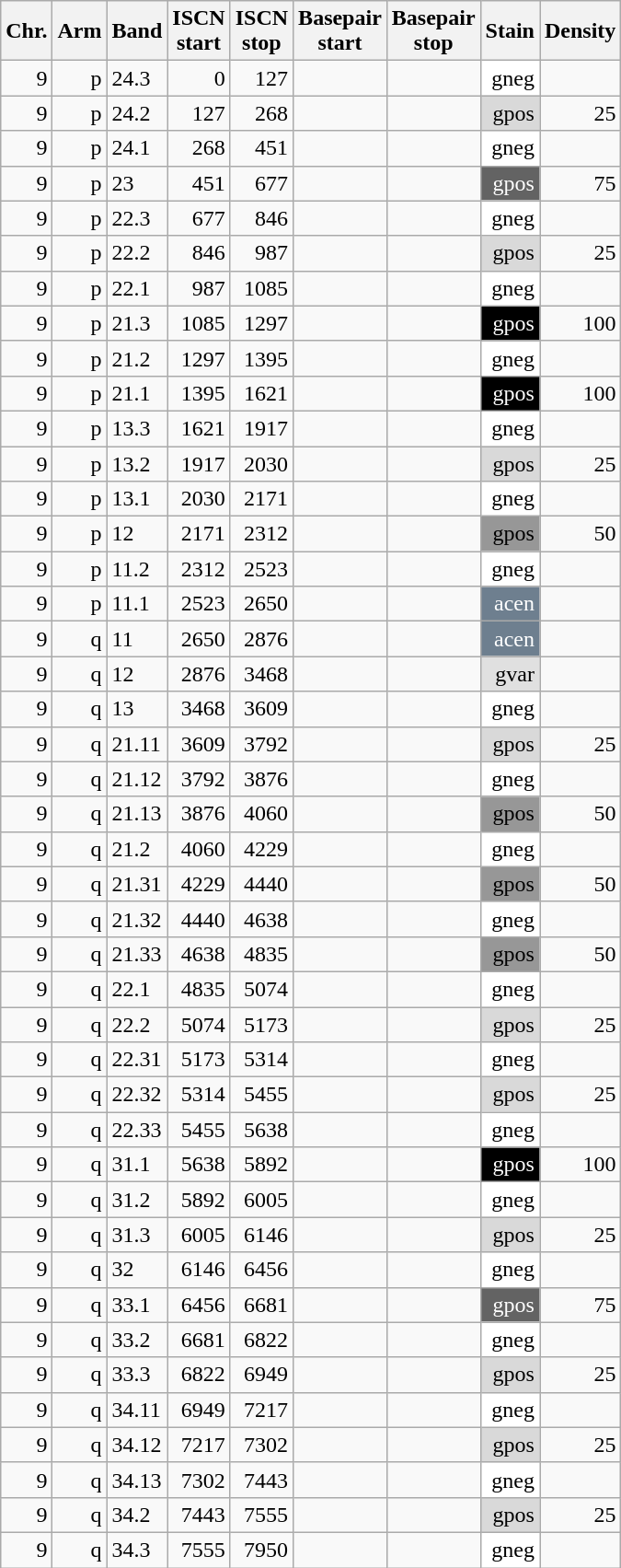<table class="wikitable" style="text-align:right">
<tr>
<th>Chr.</th>
<th>Arm</th>
<th>Band</th>
<th>ISCN<br>start</th>
<th>ISCN<br>stop</th>
<th>Basepair<br>start</th>
<th>Basepair<br>stop</th>
<th>Stain</th>
<th>Density</th>
</tr>
<tr>
<td>9</td>
<td>p</td>
<td style="text-align:left">24.3</td>
<td>0</td>
<td>127</td>
<td></td>
<td></td>
<td style="background:white">gneg</td>
<td></td>
</tr>
<tr>
<td>9</td>
<td>p</td>
<td style="text-align:left">24.2</td>
<td>127</td>
<td>268</td>
<td></td>
<td></td>
<td style="background:#d9d9d9">gpos</td>
<td>25</td>
</tr>
<tr>
<td>9</td>
<td>p</td>
<td style="text-align:left">24.1</td>
<td>268</td>
<td>451</td>
<td></td>
<td></td>
<td style="background:white">gneg</td>
<td></td>
</tr>
<tr>
<td>9</td>
<td>p</td>
<td style="text-align:left">23</td>
<td>451</td>
<td>677</td>
<td></td>
<td></td>
<td style="background:#636363; color:white;">gpos</td>
<td>75</td>
</tr>
<tr>
<td>9</td>
<td>p</td>
<td style="text-align:left">22.3</td>
<td>677</td>
<td>846</td>
<td></td>
<td></td>
<td style="background:white">gneg</td>
<td></td>
</tr>
<tr>
<td>9</td>
<td>p</td>
<td style="text-align:left">22.2</td>
<td>846</td>
<td>987</td>
<td></td>
<td></td>
<td style="background:#d9d9d9">gpos</td>
<td>25</td>
</tr>
<tr>
<td>9</td>
<td>p</td>
<td style="text-align:left">22.1</td>
<td>987</td>
<td>1085</td>
<td></td>
<td></td>
<td style="background:white">gneg</td>
<td></td>
</tr>
<tr>
<td>9</td>
<td>p</td>
<td style="text-align:left">21.3</td>
<td>1085</td>
<td>1297</td>
<td></td>
<td></td>
<td style="background:black; color:white;">gpos</td>
<td>100</td>
</tr>
<tr>
<td>9</td>
<td>p</td>
<td style="text-align:left">21.2</td>
<td>1297</td>
<td>1395</td>
<td></td>
<td></td>
<td style="background:white">gneg</td>
<td></td>
</tr>
<tr>
<td>9</td>
<td>p</td>
<td style="text-align:left">21.1</td>
<td>1395</td>
<td>1621</td>
<td></td>
<td></td>
<td style="background:black; color:white;">gpos</td>
<td>100</td>
</tr>
<tr>
<td>9</td>
<td>p</td>
<td style="text-align:left">13.3</td>
<td>1621</td>
<td>1917</td>
<td></td>
<td></td>
<td style="background:white">gneg</td>
<td></td>
</tr>
<tr>
<td>9</td>
<td>p</td>
<td style="text-align:left">13.2</td>
<td>1917</td>
<td>2030</td>
<td></td>
<td></td>
<td style="background:#d9d9d9">gpos</td>
<td>25</td>
</tr>
<tr>
<td>9</td>
<td>p</td>
<td style="text-align:left">13.1</td>
<td>2030</td>
<td>2171</td>
<td></td>
<td></td>
<td style="background:white">gneg</td>
<td></td>
</tr>
<tr>
<td>9</td>
<td>p</td>
<td style="text-align:left">12</td>
<td>2171</td>
<td>2312</td>
<td></td>
<td></td>
<td style="background:#979797">gpos</td>
<td>50</td>
</tr>
<tr>
<td>9</td>
<td>p</td>
<td style="text-align:left">11.2</td>
<td>2312</td>
<td>2523</td>
<td></td>
<td></td>
<td style="background:white">gneg</td>
<td></td>
</tr>
<tr>
<td>9</td>
<td>p</td>
<td style="text-align:left">11.1</td>
<td>2523</td>
<td>2650</td>
<td></td>
<td></td>
<td style="background:#6e7f8f; color:white;">acen</td>
<td></td>
</tr>
<tr>
<td>9</td>
<td>q</td>
<td style="text-align:left">11</td>
<td>2650</td>
<td>2876</td>
<td></td>
<td></td>
<td style="background:#6e7f8f; color:white;">acen</td>
<td></td>
</tr>
<tr>
<td>9</td>
<td>q</td>
<td style="text-align:left">12</td>
<td>2876</td>
<td>3468</td>
<td></td>
<td></td>
<td style="background:#e0e0e0">gvar</td>
<td></td>
</tr>
<tr>
<td>9</td>
<td>q</td>
<td style="text-align:left">13</td>
<td>3468</td>
<td>3609</td>
<td></td>
<td></td>
<td style="background:white">gneg</td>
<td></td>
</tr>
<tr>
<td>9</td>
<td>q</td>
<td style="text-align:left">21.11</td>
<td>3609</td>
<td>3792</td>
<td></td>
<td></td>
<td style="background:#d9d9d9">gpos</td>
<td>25</td>
</tr>
<tr>
<td>9</td>
<td>q</td>
<td style="text-align:left">21.12</td>
<td>3792</td>
<td>3876</td>
<td></td>
<td></td>
<td style="background:white">gneg</td>
<td></td>
</tr>
<tr>
<td>9</td>
<td>q</td>
<td style="text-align:left">21.13</td>
<td>3876</td>
<td>4060</td>
<td></td>
<td></td>
<td style="background:#979797">gpos</td>
<td>50</td>
</tr>
<tr>
<td>9</td>
<td>q</td>
<td style="text-align:left">21.2</td>
<td>4060</td>
<td>4229</td>
<td></td>
<td></td>
<td style="background:white">gneg</td>
<td></td>
</tr>
<tr>
<td>9</td>
<td>q</td>
<td style="text-align:left">21.31</td>
<td>4229</td>
<td>4440</td>
<td></td>
<td></td>
<td style="background:#979797">gpos</td>
<td>50</td>
</tr>
<tr>
<td>9</td>
<td>q</td>
<td style="text-align:left">21.32</td>
<td>4440</td>
<td>4638</td>
<td></td>
<td></td>
<td style="background:white">gneg</td>
<td></td>
</tr>
<tr>
<td>9</td>
<td>q</td>
<td style="text-align:left">21.33</td>
<td>4638</td>
<td>4835</td>
<td></td>
<td></td>
<td style="background:#979797">gpos</td>
<td>50</td>
</tr>
<tr>
<td>9</td>
<td>q</td>
<td style="text-align:left">22.1</td>
<td>4835</td>
<td>5074</td>
<td></td>
<td></td>
<td style="background:white">gneg</td>
<td></td>
</tr>
<tr>
<td>9</td>
<td>q</td>
<td style="text-align:left">22.2</td>
<td>5074</td>
<td>5173</td>
<td></td>
<td></td>
<td style="background:#d9d9d9">gpos</td>
<td>25</td>
</tr>
<tr>
<td>9</td>
<td>q</td>
<td style="text-align:left">22.31</td>
<td>5173</td>
<td>5314</td>
<td></td>
<td></td>
<td style="background:white">gneg</td>
<td></td>
</tr>
<tr>
<td>9</td>
<td>q</td>
<td style="text-align:left">22.32</td>
<td>5314</td>
<td>5455</td>
<td></td>
<td></td>
<td style="background:#d9d9d9">gpos</td>
<td>25</td>
</tr>
<tr>
<td>9</td>
<td>q</td>
<td style="text-align:left">22.33</td>
<td>5455</td>
<td>5638</td>
<td></td>
<td></td>
<td style="background:white">gneg</td>
<td></td>
</tr>
<tr>
<td>9</td>
<td>q</td>
<td style="text-align:left">31.1</td>
<td>5638</td>
<td>5892</td>
<td></td>
<td></td>
<td style="background:black; color:white;">gpos</td>
<td>100</td>
</tr>
<tr>
<td>9</td>
<td>q</td>
<td style="text-align:left">31.2</td>
<td>5892</td>
<td>6005</td>
<td></td>
<td></td>
<td style="background:white">gneg</td>
<td></td>
</tr>
<tr>
<td>9</td>
<td>q</td>
<td style="text-align:left">31.3</td>
<td>6005</td>
<td>6146</td>
<td></td>
<td></td>
<td style="background:#d9d9d9">gpos</td>
<td>25</td>
</tr>
<tr>
<td>9</td>
<td>q</td>
<td style="text-align:left">32</td>
<td>6146</td>
<td>6456</td>
<td></td>
<td></td>
<td style="background:white">gneg</td>
<td></td>
</tr>
<tr>
<td>9</td>
<td>q</td>
<td style="text-align:left">33.1</td>
<td>6456</td>
<td>6681</td>
<td></td>
<td></td>
<td style="background:#636363; color:white;">gpos</td>
<td>75</td>
</tr>
<tr>
<td>9</td>
<td>q</td>
<td style="text-align:left">33.2</td>
<td>6681</td>
<td>6822</td>
<td></td>
<td></td>
<td style="background:white">gneg</td>
<td></td>
</tr>
<tr>
<td>9</td>
<td>q</td>
<td style="text-align:left">33.3</td>
<td>6822</td>
<td>6949</td>
<td></td>
<td></td>
<td style="background:#d9d9d9">gpos</td>
<td>25</td>
</tr>
<tr>
<td>9</td>
<td>q</td>
<td style="text-align:left">34.11</td>
<td>6949</td>
<td>7217</td>
<td></td>
<td></td>
<td style="background:white">gneg</td>
<td></td>
</tr>
<tr>
<td>9</td>
<td>q</td>
<td style="text-align:left">34.12</td>
<td>7217</td>
<td>7302</td>
<td></td>
<td></td>
<td style="background:#d9d9d9">gpos</td>
<td>25</td>
</tr>
<tr>
<td>9</td>
<td>q</td>
<td style="text-align:left">34.13</td>
<td>7302</td>
<td>7443</td>
<td></td>
<td></td>
<td style="background:white">gneg</td>
<td></td>
</tr>
<tr>
<td>9</td>
<td>q</td>
<td style="text-align:left">34.2</td>
<td>7443</td>
<td>7555</td>
<td></td>
<td></td>
<td style="background:#d9d9d9">gpos</td>
<td>25</td>
</tr>
<tr>
<td>9</td>
<td>q</td>
<td style="text-align:left">34.3</td>
<td>7555</td>
<td>7950</td>
<td></td>
<td></td>
<td style="background:white">gneg</td>
<td></td>
</tr>
</table>
